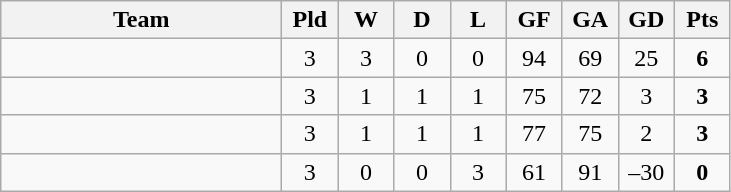<table class="wikitable" style="text-align: center;">
<tr>
<th width="180">Team</th>
<th width="30">Pld</th>
<th width="30">W</th>
<th width="30">D</th>
<th width="30">L</th>
<th width="30">GF</th>
<th width="30">GA</th>
<th width="30">GD</th>
<th width="30">Pts</th>
</tr>
<tr>
<td align="left"></td>
<td>3</td>
<td>3</td>
<td>0</td>
<td>0</td>
<td>94</td>
<td>69</td>
<td>25</td>
<td><strong>6</strong></td>
</tr>
<tr>
<td align="left"></td>
<td>3</td>
<td>1</td>
<td>1</td>
<td>1</td>
<td>75</td>
<td>72</td>
<td>3</td>
<td><strong>3</strong></td>
</tr>
<tr>
<td align="left"></td>
<td>3</td>
<td>1</td>
<td>1</td>
<td>1</td>
<td>77</td>
<td>75</td>
<td>2</td>
<td><strong>3</strong></td>
</tr>
<tr>
<td align="left"></td>
<td>3</td>
<td>0</td>
<td>0</td>
<td>3</td>
<td>61</td>
<td>91</td>
<td>–30</td>
<td><strong>0</strong></td>
</tr>
</table>
